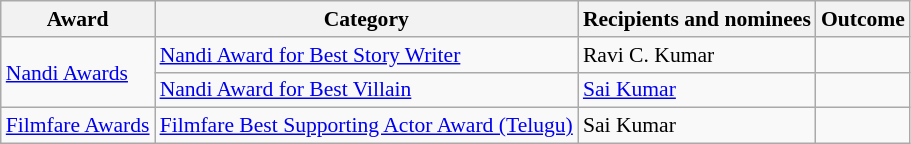<table class="wikitable" style="font-size:90%;">
<tr>
<th>Award</th>
<th>Category</th>
<th>Recipients and nominees</th>
<th>Outcome</th>
</tr>
<tr>
<td rowspan= 2><a href='#'>Nandi Awards</a></td>
<td><a href='#'>Nandi Award for Best Story Writer</a></td>
<td>Ravi C. Kumar</td>
<td></td>
</tr>
<tr>
<td><a href='#'>Nandi Award for Best Villain</a></td>
<td><a href='#'>Sai Kumar</a></td>
<td></td>
</tr>
<tr>
<td><a href='#'>Filmfare Awards</a></td>
<td><a href='#'>Filmfare Best Supporting Actor Award (Telugu)</a></td>
<td>Sai Kumar</td>
<td></td>
</tr>
</table>
